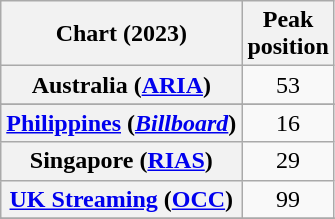<table class="wikitable sortable plainrowheaders" style="text-align:center">
<tr>
<th scope="col">Chart (2023)</th>
<th scope="col">Peak<br>position</th>
</tr>
<tr>
<th scope="row">Australia (<a href='#'>ARIA</a>)</th>
<td>53</td>
</tr>
<tr>
</tr>
<tr>
</tr>
<tr>
<th scope="row"><a href='#'>Philippines</a> (<em><a href='#'>Billboard</a></em>)</th>
<td>16</td>
</tr>
<tr>
<th scope="row">Singapore (<a href='#'>RIAS</a>)</th>
<td>29</td>
</tr>
<tr>
<th scope="row"><a href='#'>UK Streaming</a> (<a href='#'>OCC</a>)</th>
<td>99</td>
</tr>
<tr>
</tr>
<tr>
</tr>
</table>
